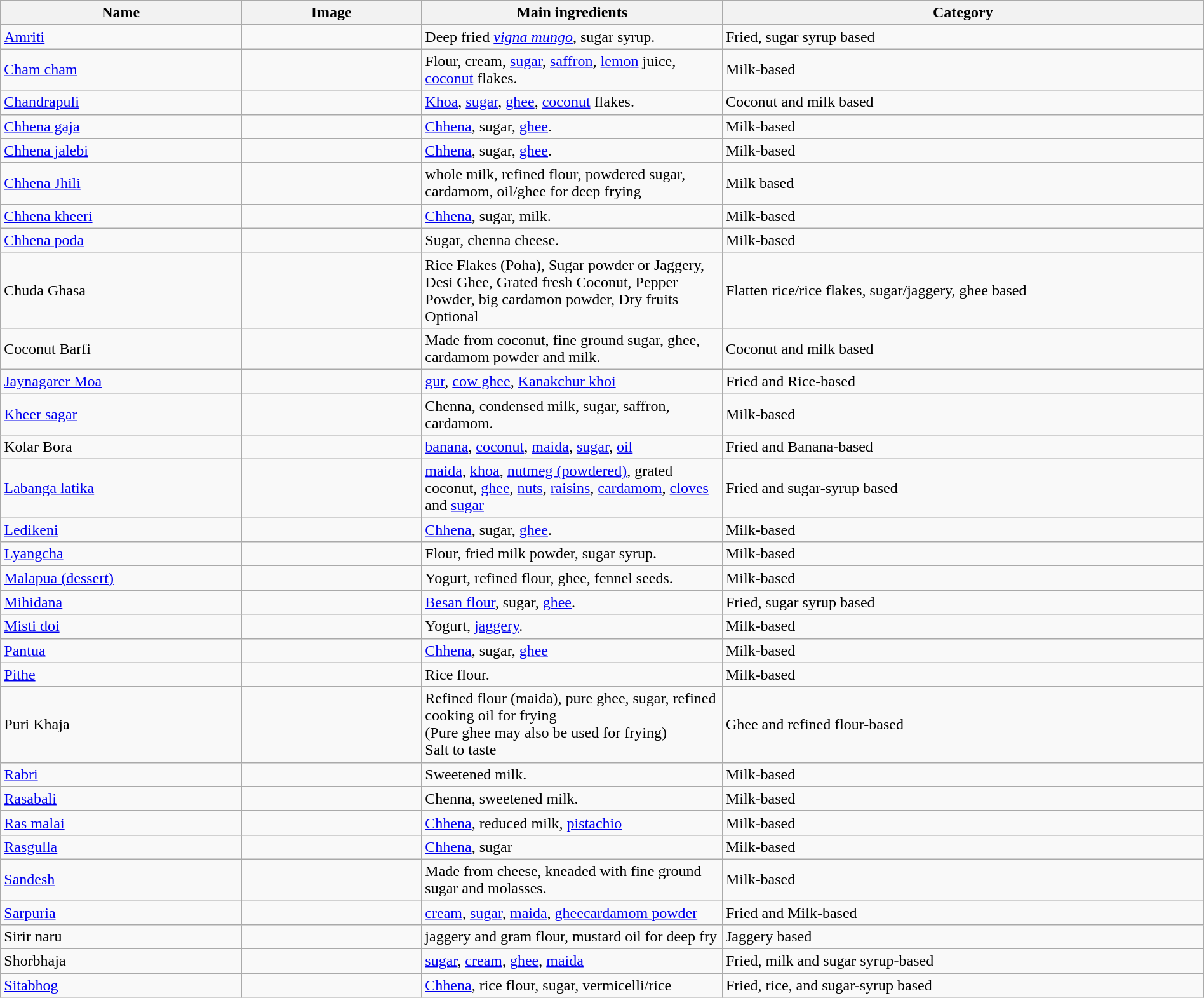<table class="wikitable sortable" style="width:100%;">
<tr>
<th style="width:20%;">Name</th>
<th style="width:15%;">Image</th>
<th style="width:25%;">Main ingredients</th>
<th style="width:40%;">Category</th>
</tr>
<tr>
<td><a href='#'>Amriti</a></td>
<td></td>
<td>Deep fried <em><a href='#'>vigna mungo</a></em>, sugar syrup.</td>
<td>Fried, sugar syrup based</td>
</tr>
<tr>
<td><a href='#'>Cham cham</a></td>
<td></td>
<td>Flour, cream, <a href='#'>sugar</a>, <a href='#'>saffron</a>, <a href='#'>lemon</a> juice, <a href='#'>coconut</a> flakes.</td>
<td>Milk-based</td>
</tr>
<tr>
<td><a href='#'>Chandrapuli</a></td>
<td></td>
<td><a href='#'>Khoa</a>, <a href='#'>sugar</a>, <a href='#'>ghee</a>, <a href='#'>coconut</a> flakes.</td>
<td>Coconut and milk based</td>
</tr>
<tr>
<td><a href='#'>Chhena gaja</a></td>
<td></td>
<td><a href='#'>Chhena</a>, sugar, <a href='#'>ghee</a>.</td>
<td>Milk-based</td>
</tr>
<tr>
<td><a href='#'>Chhena jalebi</a></td>
<td></td>
<td><a href='#'>Chhena</a>, sugar, <a href='#'>ghee</a>.</td>
<td>Milk-based</td>
</tr>
<tr>
<td><a href='#'>Chhena Jhili</a></td>
<td></td>
<td>whole milk, refined flour,  powdered sugar, cardamom, oil/ghee for deep frying</td>
<td>Milk based</td>
</tr>
<tr>
<td><a href='#'>Chhena kheeri</a></td>
<td></td>
<td><a href='#'>Chhena</a>, sugar, milk.</td>
<td>Milk-based</td>
</tr>
<tr>
<td><a href='#'>Chhena poda</a></td>
<td></td>
<td>Sugar, chenna cheese.</td>
<td>Milk-based</td>
</tr>
<tr>
<td>Chuda Ghasa</td>
<td></td>
<td>Rice Flakes (Poha), Sugar powder or Jaggery, Desi Ghee, Grated fresh Coconut, Pepper Powder, big cardamon powder, Dry fruits Optional</td>
<td>Flatten rice/rice flakes, sugar/jaggery, ghee based</td>
</tr>
<tr>
<td>Coconut Barfi</td>
<td></td>
<td>Made from coconut, fine ground sugar, ghee, cardamom powder and milk.</td>
<td>Coconut and milk based</td>
</tr>
<tr>
<td><a href='#'>Jaynagarer Moa</a></td>
<td></td>
<td><a href='#'>gur</a>, <a href='#'>cow ghee</a>, <a href='#'>Kanakchur khoi</a></td>
<td>Fried and Rice-based</td>
</tr>
<tr>
<td><a href='#'>Kheer sagar</a></td>
<td></td>
<td>Chenna, condensed milk, sugar, saffron, cardamom.</td>
<td>Milk-based</td>
</tr>
<tr>
<td>Kolar Bora</td>
<td></td>
<td><a href='#'>banana</a>, <a href='#'>coconut</a>, <a href='#'>maida</a>, <a href='#'>sugar</a>, <a href='#'>oil</a></td>
<td>Fried and Banana-based</td>
</tr>
<tr>
<td><a href='#'>Labanga latika</a></td>
<td></td>
<td><a href='#'>maida</a>, <a href='#'>khoa</a>, <a href='#'>nutmeg (powdered)</a>, grated coconut, <a href='#'>ghee</a>, <a href='#'>nuts</a>, <a href='#'>raisins</a>, <a href='#'>cardamom</a>, <a href='#'>cloves</a> and <a href='#'>sugar</a></td>
<td>Fried and sugar-syrup based</td>
</tr>
<tr>
<td><a href='#'>Ledikeni</a></td>
<td></td>
<td><a href='#'>Chhena</a>, sugar, <a href='#'>ghee</a>.</td>
<td>Milk-based</td>
</tr>
<tr>
<td><a href='#'>Lyangcha</a></td>
<td></td>
<td>Flour, fried milk powder, sugar syrup.</td>
<td>Milk-based</td>
</tr>
<tr>
<td><a href='#'>Malapua (dessert)</a></td>
<td></td>
<td>Yogurt, refined flour, ghee, fennel seeds.</td>
<td>Milk-based</td>
</tr>
<tr>
<td><a href='#'>Mihidana</a></td>
<td></td>
<td><a href='#'>Besan flour</a>, sugar, <a href='#'>ghee</a>.</td>
<td>Fried, sugar syrup based</td>
</tr>
<tr>
<td><a href='#'>Misti doi</a></td>
<td></td>
<td>Yogurt, <a href='#'>jaggery</a>.</td>
<td>Milk-based</td>
</tr>
<tr>
<td><a href='#'>Pantua</a></td>
<td></td>
<td><a href='#'>Chhena</a>, sugar, <a href='#'>ghee</a></td>
<td>Milk-based</td>
</tr>
<tr>
<td><a href='#'>Pithe</a></td>
<td></td>
<td>Rice flour.</td>
<td>Milk-based</td>
</tr>
<tr>
<td>Puri Khaja</td>
<td></td>
<td>Refined flour (maida), pure ghee, sugar, refined cooking oil for frying<br>(Pure ghee may also be used for frying)<br>Salt to taste</td>
<td>Ghee and refined flour-based</td>
</tr>
<tr>
<td><a href='#'>Rabri</a></td>
<td></td>
<td>Sweetened milk.</td>
<td>Milk-based</td>
</tr>
<tr>
<td><a href='#'>Rasabali</a></td>
<td></td>
<td>Chenna, sweetened milk.</td>
<td>Milk-based</td>
</tr>
<tr>
<td><a href='#'>Ras malai</a></td>
<td></td>
<td><a href='#'>Chhena</a>, reduced milk, <a href='#'>pistachio</a></td>
<td>Milk-based</td>
</tr>
<tr>
<td><a href='#'>Rasgulla</a></td>
<td></td>
<td><a href='#'>Chhena</a>, sugar</td>
<td>Milk-based</td>
</tr>
<tr>
<td><a href='#'>Sandesh</a></td>
<td></td>
<td>Made from cheese, kneaded with fine ground sugar and molasses.</td>
<td>Milk-based</td>
</tr>
<tr>
<td><a href='#'>Sarpuria</a></td>
<td></td>
<td><a href='#'>cream</a>, <a href='#'>sugar</a>, <a href='#'>maida</a>, <a href='#'>ghee</a><a href='#'>cardamom powder</a></td>
<td>Fried and Milk-based</td>
</tr>
<tr>
<td>Sirir naru</td>
<td><br></td>
<td>jaggery and gram flour, mustard oil for deep fry</td>
<td>Jaggery based</td>
</tr>
<tr>
<td>Shorbhaja</td>
<td></td>
<td><a href='#'>sugar</a>, <a href='#'>cream</a>, <a href='#'>ghee</a>, <a href='#'>maida</a></td>
<td>Fried, milk and sugar syrup-based</td>
</tr>
<tr>
<td><a href='#'>Sitabhog</a></td>
<td></td>
<td><a href='#'>Chhena</a>, rice flour, sugar, vermicelli/rice</td>
<td>Fried, rice, and sugar-syrup based</td>
</tr>
</table>
